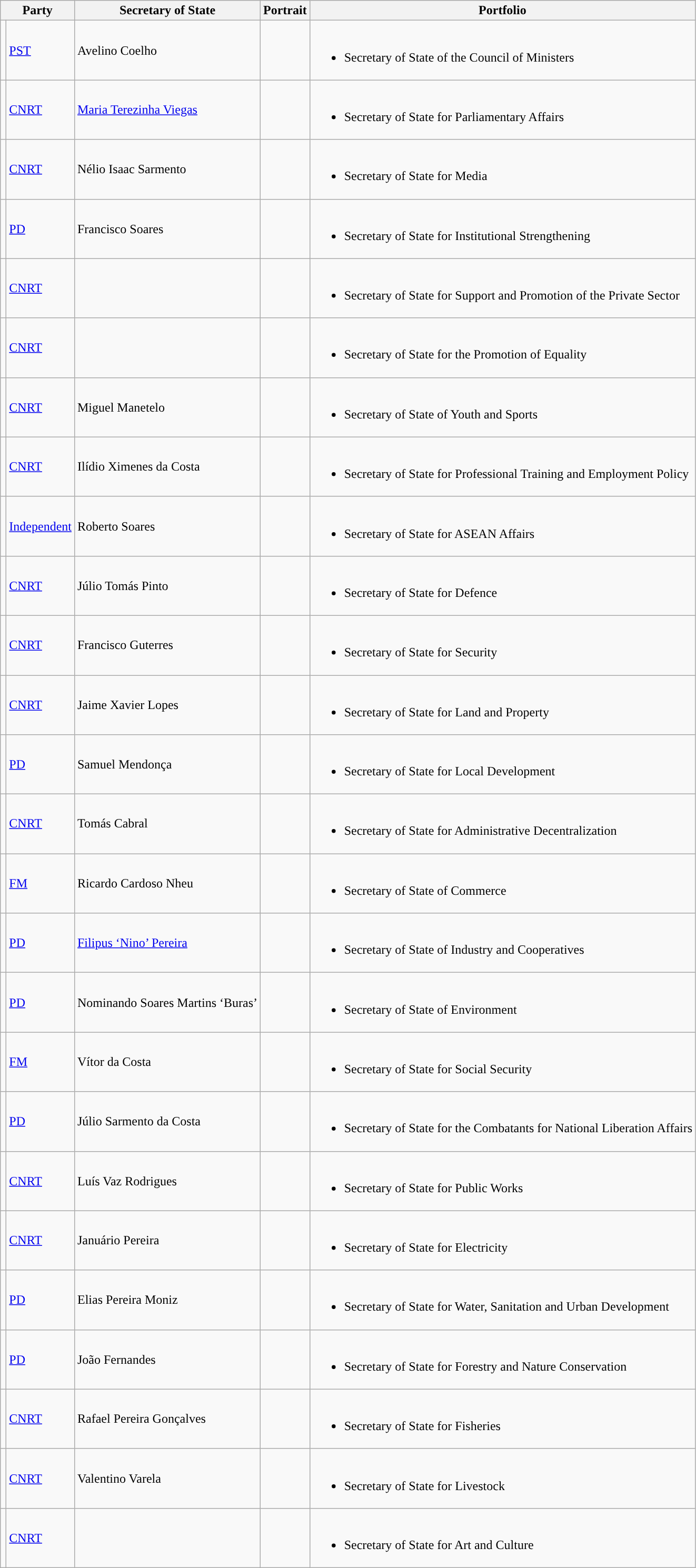<table class="wikitable sortable">
<tr>
<th colspan="2">Party</th>
<th>Secretary of State</th>
<th>Portrait</th>
<th>Portfolio</th>
</tr>
<tr>
<td style="background:"></td>
<td><a href='#'>PST</a></td>
<td>Avelino Coelho</td>
<td></td>
<td><br><ul><li>Secretary of State of the Council of Ministers</li></ul></td>
</tr>
<tr>
<td style="background:"></td>
<td><a href='#'>CNRT</a></td>
<td><a href='#'>Maria Terezinha Viegas</a></td>
<td></td>
<td><br><ul><li>Secretary of State for Parliamentary Affairs</li></ul></td>
</tr>
<tr>
<td style="background:"></td>
<td><a href='#'>CNRT</a></td>
<td>Nélio Isaac Sarmento</td>
<td></td>
<td><br><ul><li>Secretary of State for Media</li></ul></td>
</tr>
<tr>
<td style="background:"></td>
<td><a href='#'>PD</a></td>
<td>Francisco Soares</td>
<td></td>
<td><br><ul><li>Secretary of State for Institutional Strengthening</li></ul></td>
</tr>
<tr>
<td style="background:"></td>
<td><a href='#'>CNRT</a></td>
<td></td>
<td></td>
<td><br><ul><li>Secretary of State for Support and Promotion of the Private Sector</li></ul></td>
</tr>
<tr>
<td style="background:"></td>
<td><a href='#'>CNRT</a></td>
<td></td>
<td></td>
<td><br><ul><li>Secretary of State for the Promotion of Equality</li></ul></td>
</tr>
<tr>
<td style="background:"></td>
<td><a href='#'>CNRT</a></td>
<td>Miguel Manetelo</td>
<td></td>
<td><br><ul><li>Secretary of State of Youth and Sports</li></ul></td>
</tr>
<tr>
<td style="background:"></td>
<td><a href='#'>CNRT</a></td>
<td>Ilídio Ximenes da Costa</td>
<td></td>
<td><br><ul><li>Secretary of State for Professional Training and Employment Policy</li></ul></td>
</tr>
<tr>
<td style="background:"></td>
<td><a href='#'>Independent</a></td>
<td>Roberto Soares</td>
<td></td>
<td><br><ul><li>Secretary of State for ASEAN Affairs</li></ul></td>
</tr>
<tr>
<td style="background:"></td>
<td><a href='#'>CNRT</a></td>
<td>Júlio Tomás Pinto</td>
<td></td>
<td><br><ul><li>Secretary of State for Defence</li></ul></td>
</tr>
<tr>
<td style="background:"></td>
<td><a href='#'>CNRT</a></td>
<td>Francisco Guterres</td>
<td></td>
<td><br><ul><li>Secretary of State for Security</li></ul></td>
</tr>
<tr>
<td style="background:"></td>
<td><a href='#'>CNRT</a></td>
<td>Jaime Xavier Lopes</td>
<td></td>
<td><br><ul><li>Secretary of State for Land and Property</li></ul></td>
</tr>
<tr>
<td style="background:"></td>
<td><a href='#'>PD</a></td>
<td>Samuel Mendonça</td>
<td></td>
<td><br><ul><li>Secretary of State for Local Development</li></ul></td>
</tr>
<tr>
<td style="background:"></td>
<td><a href='#'>CNRT</a></td>
<td>Tomás Cabral</td>
<td></td>
<td><br><ul><li>Secretary of State for Administrative Decentralization</li></ul></td>
</tr>
<tr>
<td style="background:"></td>
<td><a href='#'>FM</a></td>
<td>Ricardo Cardoso Nheu</td>
<td></td>
<td><br><ul><li>Secretary of State of Commerce</li></ul></td>
</tr>
<tr>
<td style="background:"></td>
<td><a href='#'>PD</a></td>
<td><a href='#'>Filipus ‘Nino’ Pereira</a></td>
<td></td>
<td><br><ul><li>Secretary of State of Industry and Cooperatives</li></ul></td>
</tr>
<tr>
<td style="background:"></td>
<td><a href='#'>PD</a></td>
<td>Nominando Soares Martins ‘Buras’</td>
<td></td>
<td><br><ul><li>Secretary of State of Environment</li></ul></td>
</tr>
<tr>
<td style="background:"></td>
<td><a href='#'>FM</a></td>
<td>Vítor da Costa</td>
<td></td>
<td><br><ul><li>Secretary of State for Social Security</li></ul></td>
</tr>
<tr>
<td style="background:"></td>
<td><a href='#'>PD</a></td>
<td>Júlio Sarmento da Costa</td>
<td></td>
<td><br><ul><li>Secretary of State for the Combatants for National Liberation Affairs</li></ul></td>
</tr>
<tr>
<td style="background:"></td>
<td><a href='#'>CNRT</a></td>
<td>Luís Vaz Rodrigues</td>
<td></td>
<td><br><ul><li>Secretary of State for Public Works</li></ul></td>
</tr>
<tr>
<td style="background:"></td>
<td><a href='#'>CNRT</a></td>
<td>Januário Pereira</td>
<td></td>
<td><br><ul><li>Secretary of State for Electricity</li></ul></td>
</tr>
<tr>
<td style="background:"></td>
<td><a href='#'>PD</a></td>
<td>Elias Pereira Moniz</td>
<td></td>
<td><br><ul><li>Secretary of State for Water, Sanitation and Urban Development</li></ul></td>
</tr>
<tr>
<td style="background:"></td>
<td><a href='#'>PD</a></td>
<td>João Fernandes</td>
<td></td>
<td><br><ul><li>Secretary of State for Forestry and Nature Conservation</li></ul></td>
</tr>
<tr>
<td style="background:"></td>
<td><a href='#'>CNRT</a></td>
<td>Rafael Pereira Gonçalves</td>
<td></td>
<td><br><ul><li>Secretary of State for Fisheries</li></ul></td>
</tr>
<tr>
<td style="background:"></td>
<td><a href='#'>CNRT</a></td>
<td>Valentino Varela</td>
<td></td>
<td><br><ul><li>Secretary of State for Livestock</li></ul></td>
</tr>
<tr>
<td style="background:"></td>
<td><a href='#'>CNRT</a></td>
<td></td>
<td></td>
<td><br><ul><li>Secretary of State for Art and Culture</li></ul></td>
</tr>
</table>
